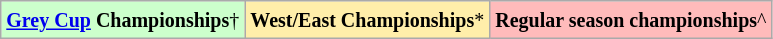<table class="wikitable">
<tr>
<td bgcolor="#CCFFCC"><small><strong><a href='#'>Grey Cup</a> Championships</strong>†</small></td>
<td bgcolor="#FFEEAA"><small><strong>West/East Championships</strong>*</small></td>
<td bgcolor="#FFBBBB"><small><strong>Regular season championships</strong>^</small></td>
</tr>
</table>
